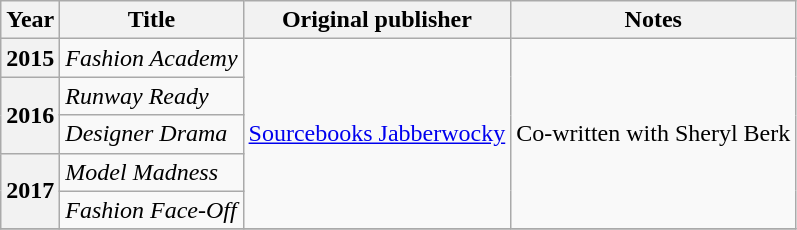<table class="wikitable plainrowheaders sortable">
<tr>
<th scope="col">Year</th>
<th scope="col">Title</th>
<th scope="col">Original publisher</th>
<th scope="col" class="unsortable">Notes</th>
</tr>
<tr>
<th scope="row">2015</th>
<td><em>Fashion Academy</em></td>
<td rowspan="5"><a href='#'>Sourcebooks Jabberwocky</a></td>
<td rowspan="5">Co-written with Sheryl Berk</td>
</tr>
<tr>
<th scope="row" rowspan="2">2016</th>
<td><em>Runway Ready</em></td>
</tr>
<tr>
<td><em>Designer Drama</em></td>
</tr>
<tr>
<th scope="row" rowspan="2">2017</th>
<td><em>Model Madness</em></td>
</tr>
<tr>
<td><em>Fashion Face-Off</em></td>
</tr>
<tr>
</tr>
</table>
